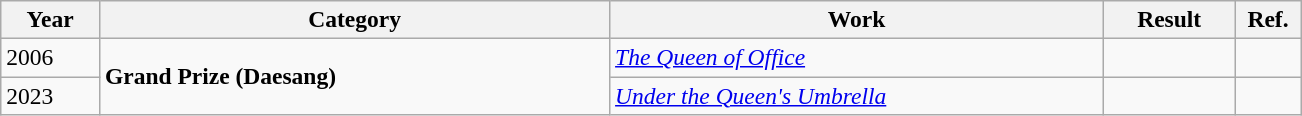<table class="wikitable sortable plainrowheaders" style="font-size:98%">
<tr>
<th scope="col" style="width:6%;">Year</th>
<th scope="col" style="width:31%;">Category</th>
<th scope="col" style="width:30%;">Work</th>
<th scope="col" style="width:8%;">Result</th>
<th scope="col" style="width:4%;">Ref.</th>
</tr>
<tr>
<td>2006</td>
<td rowspan=2><strong>Grand Prize (Daesang)</strong></td>
<td><em><a href='#'>The Queen of Office</a></em></td>
<td></td>
<td></td>
</tr>
<tr>
<td>2023</td>
<td><em><a href='#'>Under the Queen's Umbrella</a></em></td>
<td></td>
<td></td>
</tr>
</table>
